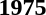<table>
<tr>
<td><strong>1975</strong><br></td>
</tr>
</table>
